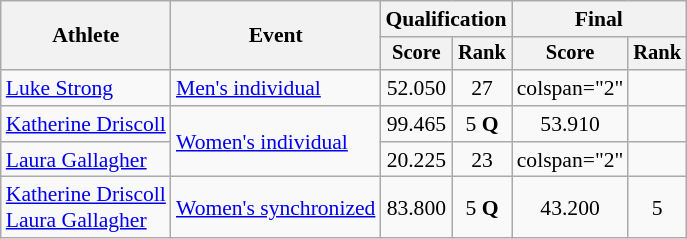<table class="wikitable" style="font-size:90%">
<tr>
<th rowspan=2>Athlete</th>
<th rowspan=2>Event</th>
<th colspan=2>Qualification</th>
<th colspan=2>Final</th>
</tr>
<tr style="font-size:95%">
<th>Score</th>
<th>Rank</th>
<th>Score</th>
<th>Rank</th>
</tr>
<tr align=center>
<td align=left><a href='#'>Luke Strong</a></td>
<td align=left><a href='#'>Men's individual</a></td>
<td>52.050</td>
<td>27</td>
<td>colspan="2" </td>
</tr>
<tr align=center>
<td align=left><a href='#'>Katherine Driscoll</a></td>
<td style="text-align:left;" rowspan="2"><a href='#'>Women's individual</a></td>
<td>99.465</td>
<td>5 <strong>Q</strong></td>
<td>53.910</td>
<td></td>
</tr>
<tr align=center>
<td align=left><a href='#'>Laura Gallagher</a></td>
<td>20.225</td>
<td>23</td>
<td>colspan="2" </td>
</tr>
<tr align=center>
<td align=left><a href='#'>Katherine Driscoll</a><br><a href='#'>Laura Gallagher</a></td>
<td align=left><a href='#'>Women's synchronized</a></td>
<td>83.800</td>
<td>5 <strong>Q</strong></td>
<td>43.200</td>
<td>5</td>
</tr>
</table>
